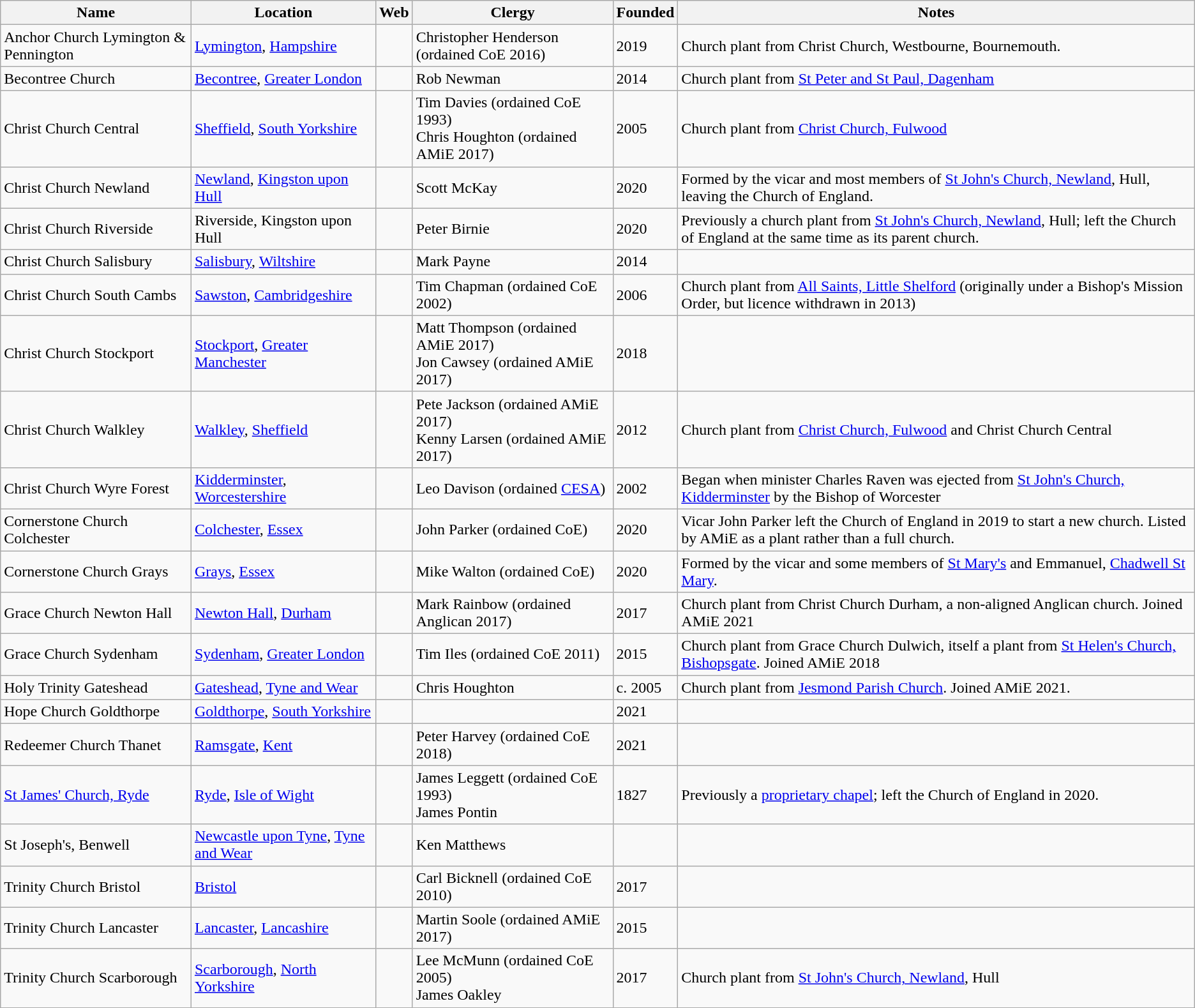<table class="wikitable sortable">
<tr>
<th>Name</th>
<th>Location</th>
<th>Web</th>
<th>Clergy</th>
<th>Founded</th>
<th>Notes</th>
</tr>
<tr>
<td>Anchor Church Lymington & Pennington</td>
<td><a href='#'>Lymington</a>, <a href='#'>Hampshire</a></td>
<td></td>
<td>Christopher Henderson (ordained CoE 2016)</td>
<td>2019</td>
<td>Church plant from Christ Church, Westbourne, Bournemouth.</td>
</tr>
<tr>
<td>Becontree Church</td>
<td><a href='#'>Becontree</a>, <a href='#'>Greater London</a></td>
<td></td>
<td>Rob Newman</td>
<td>2014</td>
<td>Church plant from <a href='#'>St Peter and St Paul, Dagenham</a></td>
</tr>
<tr>
<td>Christ Church Central</td>
<td><a href='#'>Sheffield</a>, <a href='#'>South Yorkshire</a></td>
<td></td>
<td>Tim Davies (ordained CoE 1993)<br>Chris Houghton (ordained AMiE 2017)</td>
<td>2005</td>
<td>Church plant from <a href='#'>Christ Church, Fulwood</a></td>
</tr>
<tr>
<td>Christ Church Newland</td>
<td><a href='#'>Newland</a>, <a href='#'>Kingston upon Hull</a></td>
<td></td>
<td>Scott McKay</td>
<td>2020</td>
<td>Formed by the vicar and most members of <a href='#'>St John's Church, Newland</a>, Hull, leaving the Church of England.</td>
</tr>
<tr>
<td>Christ Church Riverside</td>
<td>Riverside, Kingston upon Hull</td>
<td></td>
<td>Peter Birnie</td>
<td>2020</td>
<td>Previously a church plant from <a href='#'>St John's Church, Newland</a>, Hull; left the Church of England at the same time as its parent church.</td>
</tr>
<tr>
<td>Christ Church Salisbury</td>
<td><a href='#'>Salisbury</a>, <a href='#'>Wiltshire</a></td>
<td></td>
<td>Mark Payne</td>
<td>2014</td>
<td></td>
</tr>
<tr>
<td>Christ Church South Cambs</td>
<td><a href='#'>Sawston</a>, <a href='#'>Cambridgeshire</a></td>
<td></td>
<td>Tim Chapman (ordained CoE 2002)</td>
<td>2006</td>
<td>Church plant from <a href='#'>All Saints, Little Shelford</a> (originally under a Bishop's Mission Order, but licence withdrawn in 2013)</td>
</tr>
<tr>
<td>Christ Church Stockport</td>
<td><a href='#'>Stockport</a>, <a href='#'>Greater Manchester</a></td>
<td></td>
<td>Matt Thompson (ordained AMiE 2017)<br>Jon Cawsey (ordained AMiE 2017)</td>
<td>2018</td>
<td></td>
</tr>
<tr>
<td>Christ Church Walkley</td>
<td><a href='#'>Walkley</a>, <a href='#'>Sheffield</a></td>
<td></td>
<td>Pete Jackson (ordained AMiE 2017)<br>Kenny Larsen (ordained AMiE 2017)</td>
<td>2012</td>
<td>Church plant from <a href='#'>Christ Church, Fulwood</a> and Christ Church Central</td>
</tr>
<tr>
<td>Christ Church Wyre Forest</td>
<td><a href='#'>Kidderminster</a>, <a href='#'>Worcestershire</a></td>
<td></td>
<td>Leo Davison (ordained <a href='#'>CESA</a>)</td>
<td>2002</td>
<td>Began when minister Charles Raven was ejected from <a href='#'>St John's Church, Kidderminster</a> by the Bishop of Worcester</td>
</tr>
<tr>
<td>Cornerstone Church Colchester</td>
<td><a href='#'>Colchester</a>, <a href='#'>Essex</a></td>
<td></td>
<td>John Parker (ordained CoE)</td>
<td>2020</td>
<td>Vicar John Parker left the Church of England in 2019 to start a new church. Listed by AMiE as a plant rather than a full church.</td>
</tr>
<tr>
<td>Cornerstone Church Grays</td>
<td><a href='#'>Grays</a>, <a href='#'>Essex</a></td>
<td></td>
<td>Mike Walton (ordained CoE)</td>
<td>2020</td>
<td>Formed by the vicar and some members of <a href='#'>St Mary's</a> and Emmanuel, <a href='#'>Chadwell St Mary</a>.</td>
</tr>
<tr>
<td>Grace Church Newton Hall</td>
<td><a href='#'>Newton Hall</a>, <a href='#'>Durham</a></td>
<td></td>
<td>Mark Rainbow (ordained Anglican 2017)</td>
<td>2017</td>
<td>Church plant from Christ Church Durham, a non-aligned Anglican church. Joined AMiE 2021</td>
</tr>
<tr>
<td>Grace Church Sydenham</td>
<td><a href='#'>Sydenham</a>, <a href='#'>Greater London</a></td>
<td></td>
<td>Tim Iles (ordained CoE 2011)</td>
<td>2015</td>
<td>Church plant from Grace Church Dulwich, itself a plant from <a href='#'>St Helen's Church, Bishopsgate</a>. Joined AMiE 2018</td>
</tr>
<tr>
<td>Holy Trinity Gateshead</td>
<td><a href='#'>Gateshead</a>, <a href='#'>Tyne and Wear</a></td>
<td></td>
<td>Chris Houghton</td>
<td>c. 2005</td>
<td>Church plant from <a href='#'>Jesmond Parish Church</a>. Joined AMiE 2021.</td>
</tr>
<tr>
<td>Hope Church Goldthorpe</td>
<td><a href='#'>Goldthorpe</a>, <a href='#'>South Yorkshire</a></td>
<td></td>
<td></td>
<td>2021</td>
<td></td>
</tr>
<tr>
<td>Redeemer Church Thanet</td>
<td><a href='#'>Ramsgate</a>, <a href='#'>Kent</a></td>
<td></td>
<td>Peter Harvey (ordained CoE 2018)</td>
<td>2021</td>
<td></td>
</tr>
<tr>
<td><a href='#'>St James' Church, Ryde</a></td>
<td><a href='#'>Ryde</a>, <a href='#'>Isle of Wight</a></td>
<td></td>
<td>James Leggett (ordained CoE 1993)<br>James Pontin</td>
<td>1827</td>
<td>Previously a <a href='#'>proprietary chapel</a>; left the Church of England in 2020.</td>
</tr>
<tr>
<td>St Joseph's, Benwell</td>
<td><a href='#'>Newcastle upon Tyne</a>, <a href='#'>Tyne and Wear</a></td>
<td></td>
<td>Ken Matthews</td>
<td></td>
<td></td>
</tr>
<tr>
<td>Trinity Church Bristol</td>
<td><a href='#'>Bristol</a></td>
<td></td>
<td>Carl Bicknell (ordained CoE 2010)</td>
<td>2017</td>
<td></td>
</tr>
<tr>
<td>Trinity Church Lancaster</td>
<td><a href='#'>Lancaster</a>, <a href='#'>Lancashire</a></td>
<td></td>
<td>Martin Soole (ordained AMiE 2017)</td>
<td>2015</td>
<td></td>
</tr>
<tr>
<td>Trinity Church Scarborough</td>
<td><a href='#'>Scarborough</a>, <a href='#'>North Yorkshire</a></td>
<td></td>
<td>Lee McMunn (ordained CoE 2005)<br>James Oakley</td>
<td>2017</td>
<td>Church plant from <a href='#'>St John's Church, Newland</a>, Hull</td>
</tr>
</table>
